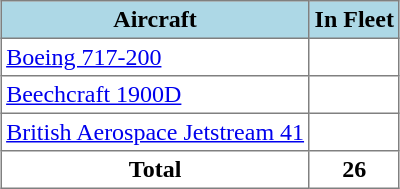<table class="toccolours" border="1" cellpadding="3" style="border-collapse:collapse;margin: 1em auto;">
<tr bgcolor=lightblue>
<th>Aircraft</th>
<th>In Fleet</th>
</tr>
<tr>
<td><a href='#'>Boeing 717-200</a></td>
<td></td>
</tr>
<tr>
<td><a href='#'>Beechcraft 1900D</a></td>
<td></td>
</tr>
<tr>
<td><a href='#'>British Aerospace Jetstream 41</a></td>
<td></td>
</tr>
<tr>
<th>Total</th>
<th>26</th>
</tr>
</table>
